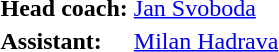<table>
<tr>
<td><strong>Head coach:</strong></td>
<td><a href='#'>Jan Svoboda</a></td>
</tr>
<tr>
<td><strong>Assistant:</strong></td>
<td><a href='#'>Milan Hadrava</a></td>
</tr>
</table>
